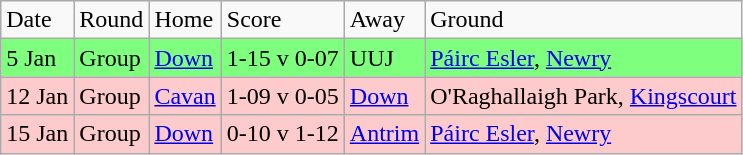<table class="wikitable">
<tr>
<td>Date</td>
<td>Round</td>
<td>Home</td>
<td>Score</td>
<td>Away</td>
<td>Ground</td>
</tr>
<tr bgcolor="#7eff7e">
<td>5 Jan</td>
<td>Group</td>
<td><a href='#'>Down</a></td>
<td>1-15 v 0-07</td>
<td>UUJ</td>
<td><a href='#'>Páirc Esler</a>, <a href='#'>Newry</a></td>
</tr>
<tr bgcolor="#fdcbcb">
<td>12 Jan</td>
<td>Group</td>
<td><a href='#'>Cavan</a></td>
<td>1-09 v 0-05</td>
<td><a href='#'>Down</a></td>
<td>O'Raghallaigh Park, <a href='#'>Kingscourt</a></td>
</tr>
<tr bgcolor="#fdcbcb">
<td>15 Jan</td>
<td>Group</td>
<td><a href='#'>Down</a></td>
<td>0-10 v 1-12</td>
<td><a href='#'>Antrim</a></td>
<td><a href='#'>Páirc Esler</a>, <a href='#'>Newry</a></td>
</tr>
</table>
